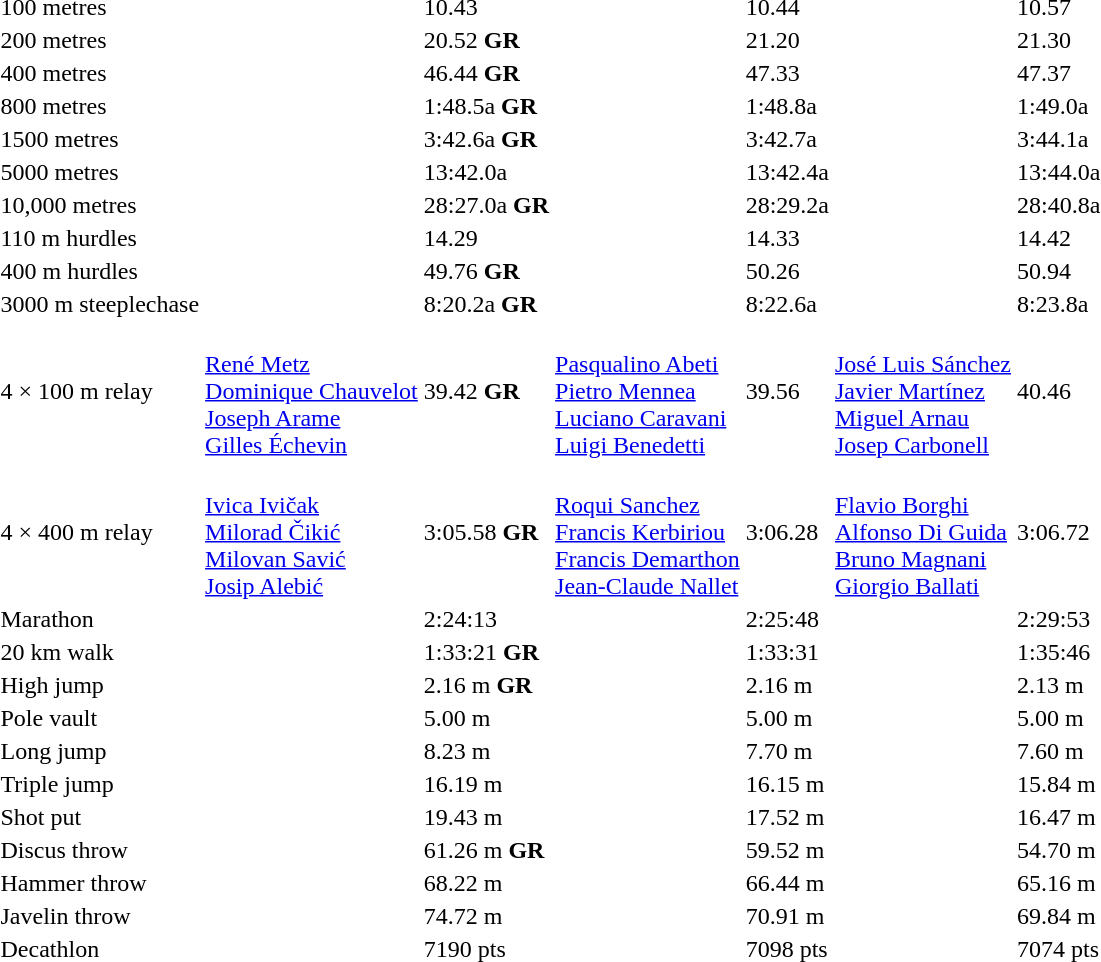<table>
<tr>
<td>100 metres</td>
<td></td>
<td>10.43</td>
<td></td>
<td>10.44</td>
<td></td>
<td>10.57</td>
</tr>
<tr>
<td>200 metres</td>
<td></td>
<td>20.52 <strong>GR</strong></td>
<td></td>
<td>21.20</td>
<td></td>
<td>21.30</td>
</tr>
<tr>
<td>400 metres</td>
<td></td>
<td>46.44 <strong>GR</strong></td>
<td></td>
<td>47.33</td>
<td></td>
<td>47.37</td>
</tr>
<tr>
<td>800 metres</td>
<td></td>
<td>1:48.5a <strong>GR</strong></td>
<td></td>
<td>1:48.8a</td>
<td></td>
<td>1:49.0a</td>
</tr>
<tr>
<td>1500 metres</td>
<td></td>
<td>3:42.6a <strong>GR</strong></td>
<td></td>
<td>3:42.7a</td>
<td></td>
<td>3:44.1a</td>
</tr>
<tr>
<td>5000 metres</td>
<td></td>
<td>13:42.0a</td>
<td></td>
<td>13:42.4a</td>
<td></td>
<td>13:44.0a</td>
</tr>
<tr>
<td>10,000 metres</td>
<td></td>
<td>28:27.0a <strong>GR</strong></td>
<td></td>
<td>28:29.2a</td>
<td></td>
<td>28:40.8a</td>
</tr>
<tr>
<td>110 m hurdles</td>
<td></td>
<td>14.29</td>
<td></td>
<td>14.33</td>
<td></td>
<td>14.42</td>
</tr>
<tr>
<td>400 m hurdles</td>
<td></td>
<td>49.76 <strong>GR</strong></td>
<td></td>
<td>50.26</td>
<td></td>
<td>50.94</td>
</tr>
<tr>
<td>3000 m steeplechase</td>
<td></td>
<td>8:20.2a <strong>GR</strong></td>
<td></td>
<td>8:22.6a</td>
<td></td>
<td>8:23.8a</td>
</tr>
<tr>
<td>4 × 100 m relay</td>
<td><br><a href='#'>René Metz</a><br><a href='#'>Dominique Chauvelot</a><br><a href='#'>Joseph Arame</a><br><a href='#'>Gilles Échevin</a></td>
<td>39.42 <strong>GR</strong></td>
<td><br><a href='#'>Pasqualino Abeti</a><br><a href='#'>Pietro Mennea</a><br><a href='#'>Luciano Caravani</a><br><a href='#'>Luigi Benedetti</a></td>
<td>39.56</td>
<td><br><a href='#'>José Luis Sánchez</a><br><a href='#'>Javier Martínez</a><br><a href='#'>Miguel Arnau</a><br><a href='#'>Josep Carbonell</a></td>
<td>40.46</td>
</tr>
<tr>
<td>4 × 400 m relay</td>
<td><br><a href='#'>Ivica Ivičak</a><br><a href='#'>Milorad Čikić</a><br><a href='#'>Milovan Savić</a><br><a href='#'>Josip Alebić</a></td>
<td>3:05.58 <strong>GR</strong></td>
<td><br><a href='#'>Roqui Sanchez</a><br><a href='#'>Francis Kerbiriou</a><br><a href='#'>Francis Demarthon</a><br><a href='#'>Jean-Claude Nallet</a></td>
<td>3:06.28</td>
<td><br><a href='#'>Flavio Borghi</a><br><a href='#'>Alfonso Di Guida</a><br><a href='#'>Bruno Magnani</a><br><a href='#'>Giorgio Ballati</a></td>
<td>3:06.72</td>
</tr>
<tr>
<td>Marathon</td>
<td></td>
<td>2:24:13</td>
<td></td>
<td>2:25:48</td>
<td></td>
<td>2:29:53</td>
</tr>
<tr>
<td>20 km walk</td>
<td></td>
<td>1:33:21 <strong>GR</strong></td>
<td></td>
<td>1:33:31</td>
<td></td>
<td>1:35:46</td>
</tr>
<tr>
<td>High jump</td>
<td></td>
<td>2.16 m <strong>GR</strong></td>
<td></td>
<td>2.16 m</td>
<td></td>
<td>2.13 m</td>
</tr>
<tr>
<td>Pole vault</td>
<td></td>
<td>5.00 m</td>
<td></td>
<td>5.00 m</td>
<td></td>
<td>5.00 m</td>
</tr>
<tr>
<td>Long jump</td>
<td></td>
<td>8.23 m </td>
<td></td>
<td>7.70 m</td>
<td></td>
<td>7.60 m</td>
</tr>
<tr>
<td>Triple jump</td>
<td></td>
<td>16.19 m</td>
<td></td>
<td>16.15 m</td>
<td></td>
<td>15.84 m</td>
</tr>
<tr>
<td>Shot put</td>
<td></td>
<td>19.43 m</td>
<td></td>
<td>17.52 m</td>
<td></td>
<td>16.47 m</td>
</tr>
<tr>
<td>Discus throw</td>
<td></td>
<td>61.26 m <strong>GR</strong></td>
<td></td>
<td>59.52 m</td>
<td></td>
<td>54.70 m</td>
</tr>
<tr>
<td>Hammer throw</td>
<td></td>
<td>68.22 m</td>
<td></td>
<td>66.44 m</td>
<td></td>
<td>65.16 m</td>
</tr>
<tr>
<td>Javelin throw</td>
<td></td>
<td>74.72 m</td>
<td></td>
<td>70.91 m</td>
<td></td>
<td>69.84 m</td>
</tr>
<tr>
<td>Decathlon</td>
<td></td>
<td>7190 pts</td>
<td></td>
<td>7098 pts</td>
<td></td>
<td>7074 pts</td>
</tr>
</table>
